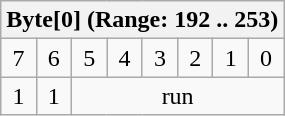<table class="wikitable" style="text-align:center;">
<tr>
<th colspan="8">Byte[0] (Range: 192 .. 253)</th>
</tr>
<tr>
<td>7</td>
<td>6</td>
<td>5</td>
<td>4</td>
<td>3</td>
<td>2</td>
<td>1</td>
<td>0</td>
</tr>
<tr>
<td>1</td>
<td>1</td>
<td colspan="6">run</td>
</tr>
</table>
